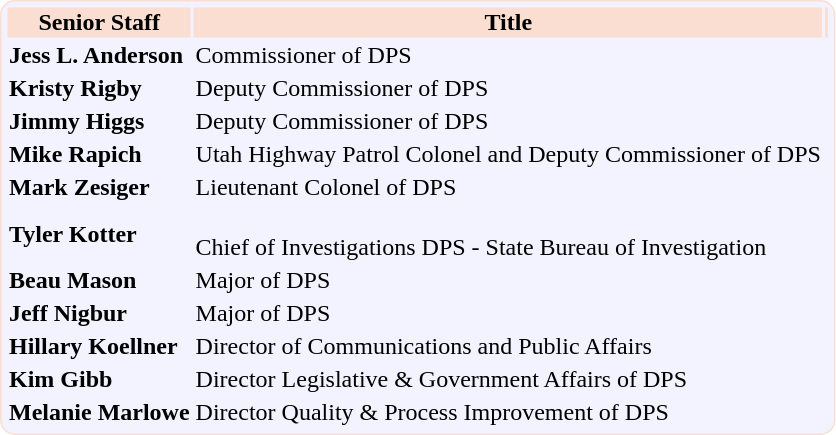<table style="background:#f3f3ff; border:solid 1px #faded1; padding:2px; border-radius:10px;">
<tr style="background:#faded1; padding:2px; border-radius:10px;">
<th>Senior Staff</th>
<th>Title</th>
<th></th>
</tr>
<tr>
<td><strong>Jess L. Anderson</strong></td>
<td>Commissioner of DPS</td>
</tr>
<tr>
<td><strong>Kristy Rigby</strong></td>
<td>Deputy Commissioner of DPS</td>
</tr>
<tr>
<td><strong>Jimmy Higgs</strong></td>
<td>Deputy Commissioner of DPS</td>
</tr>
<tr>
<td><strong>Mike Rapich</strong></td>
<td>Utah Highway Patrol Colonel and Deputy Commissioner of DPS</td>
</tr>
<tr>
<td><strong>Mark Zesiger</strong></td>
<td>Lieutenant Colonel of DPS</td>
</tr>
<tr>
<td><strong>Tyler Kotter</strong></td>
<td><br>Chief of Investigations DPS - State Bureau of Investigation</td>
</tr>
<tr>
<td><strong>Beau Mason</strong></td>
<td>Major of DPS</td>
</tr>
<tr>
<td><strong>Jeff Nigbur</strong></td>
<td>Major of DPS</td>
</tr>
<tr>
<td><strong>Hillary Koellner</strong></td>
<td>Director of Communications and Public Affairs</td>
</tr>
<tr>
<td><strong>Kim Gibb</strong></td>
<td>Director Legislative & Government Affairs of DPS</td>
</tr>
<tr>
<td><strong>Melanie Marlowe</strong></td>
<td>Director Quality & Process Improvement of DPS</td>
</tr>
</table>
